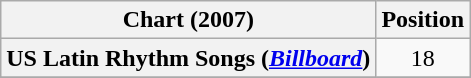<table class="wikitable plainrowheaders " style="text-align:center;">
<tr>
<th scope="col">Chart (2007)</th>
<th scope="col">Position</th>
</tr>
<tr>
<th scope="row">US Latin Rhythm Songs (<em><a href='#'>Billboard</a></em>)</th>
<td>18</td>
</tr>
<tr>
</tr>
</table>
